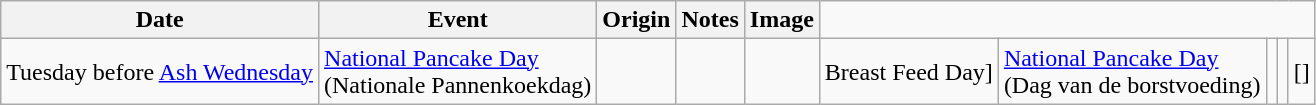<table class="wikitable sortable">
<tr>
<th>Date</th>
<th>Event</th>
<th>Origin</th>
<th>Notes</th>
<th>Image</th>
</tr>
<tr>
<td>Tuesday before <a href='#'>Ash Wednesday</a></td>
<td><a href='#'>National Pancake Day</a> <br>(Nationale Pannenkoekdag)</td>
<td></td>
<td></td>
<td></td>
<td>Breast Feed Day]</td>
<td><a href='#'>National Pancake Day</a> <br>(Dag van de borstvoeding)</td>
<td></td>
<td></td>
<td>[]</td>
</tr>
</table>
